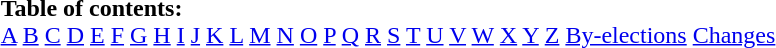<table border="0" id="toc" style="margin: 0 auto;" align=center>
<tr>
<td><strong>Table of contents:</strong><br><a href='#'>A</a> <a href='#'>B</a> <a href='#'>C</a> <a href='#'>D</a> <a href='#'>E</a> <a href='#'>F</a> <a href='#'>G</a> <a href='#'>H</a> <a href='#'>I</a> <a href='#'>J</a> <a href='#'>K</a> <a href='#'>L</a> <a href='#'>M</a> <a href='#'>N</a> <a href='#'>O</a> <a href='#'>P</a> <a href='#'>Q</a> <a href='#'>R</a> <a href='#'>S</a> <a href='#'>T</a> <a href='#'>U</a> <a href='#'>V</a> <a href='#'>W</a> <a href='#'>X</a> <a href='#'>Y</a> <a href='#'>Z</a> <a href='#'>By-elections</a> <a href='#'>Changes</a></td>
</tr>
</table>
